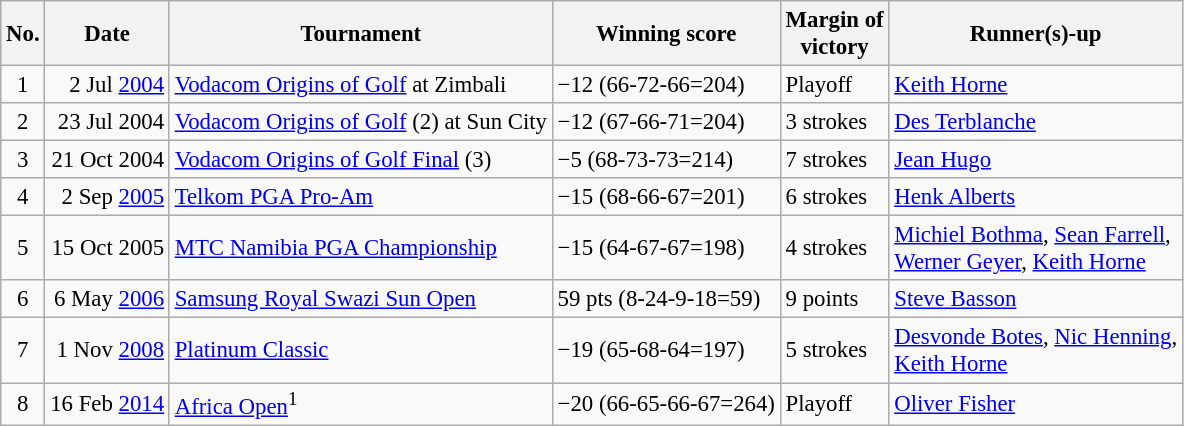<table class="wikitable" style="font-size:95%;">
<tr>
<th>No.</th>
<th>Date</th>
<th>Tournament</th>
<th>Winning score</th>
<th>Margin of<br>victory</th>
<th>Runner(s)-up</th>
</tr>
<tr>
<td align=center>1</td>
<td align=right>2 Jul <a href='#'>2004</a></td>
<td><a href='#'>Vodacom Origins of Golf</a> at Zimbali</td>
<td>−12 (66-72-66=204)</td>
<td>Playoff</td>
<td> <a href='#'>Keith Horne</a></td>
</tr>
<tr>
<td align=center>2</td>
<td align=right>23 Jul 2004</td>
<td><a href='#'>Vodacom Origins of Golf</a> (2) at Sun City</td>
<td>−12 (67-66-71=204)</td>
<td>3 strokes</td>
<td> <a href='#'>Des Terblanche</a></td>
</tr>
<tr>
<td align=center>3</td>
<td align=right>21 Oct 2004</td>
<td><a href='#'>Vodacom Origins of Golf Final</a> (3)</td>
<td>−5 (68-73-73=214)</td>
<td>7 strokes</td>
<td> <a href='#'>Jean Hugo</a></td>
</tr>
<tr>
<td align=center>4</td>
<td align=right>2 Sep <a href='#'>2005</a></td>
<td><a href='#'>Telkom PGA Pro-Am</a></td>
<td>−15 (68-66-67=201)</td>
<td>6 strokes</td>
<td> <a href='#'>Henk Alberts</a></td>
</tr>
<tr>
<td align=center>5</td>
<td align=right>15 Oct 2005</td>
<td><a href='#'>MTC Namibia PGA Championship</a></td>
<td>−15 (64-67-67=198)</td>
<td>4 strokes</td>
<td> <a href='#'>Michiel Bothma</a>,  <a href='#'>Sean Farrell</a>,<br> <a href='#'>Werner Geyer</a>,  <a href='#'>Keith Horne</a></td>
</tr>
<tr>
<td align=center>6</td>
<td align=right>6 May <a href='#'>2006</a></td>
<td><a href='#'>Samsung Royal Swazi Sun Open</a></td>
<td>59 pts (8-24-9-18=59)</td>
<td>9 points</td>
<td> <a href='#'>Steve Basson</a></td>
</tr>
<tr>
<td align=center>7</td>
<td align=right>1 Nov <a href='#'>2008</a></td>
<td><a href='#'>Platinum Classic</a></td>
<td>−19 (65-68-64=197)</td>
<td>5 strokes</td>
<td> <a href='#'>Desvonde Botes</a>,  <a href='#'>Nic Henning</a>,<br> <a href='#'>Keith Horne</a></td>
</tr>
<tr>
<td align=center>8</td>
<td align=right>16 Feb <a href='#'>2014</a></td>
<td><a href='#'>Africa Open</a><sup>1</sup></td>
<td>−20 (66-65-66-67=264)</td>
<td>Playoff</td>
<td> <a href='#'>Oliver Fisher</a></td>
</tr>
</table>
